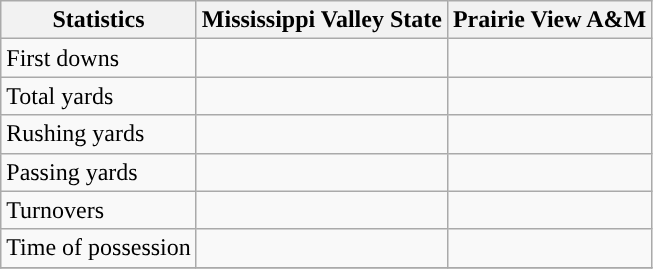<table class="wikitable">
<tr>
<th>Statistics</th>
<th>Mississippi Valley State</th>
<th>Prairie View A&M</th>
</tr>
<tr>
<td>First downs</td>
<td> </td>
<td> </td>
</tr>
<tr>
<td>Total yards</td>
<td> </td>
<td> </td>
</tr>
<tr>
<td>Rushing yards</td>
<td> </td>
<td> </td>
</tr>
<tr>
<td>Passing yards</td>
<td> </td>
<td> </td>
</tr>
<tr>
<td>Turnovers</td>
<td> </td>
<td> </td>
</tr>
<tr>
<td>Time of possession</td>
<td> </td>
<td> </td>
</tr>
<tr>
</tr>
</table>
